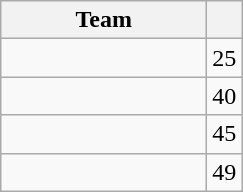<table class="wikitable" style="white-space:nowrap; display:inline-table; float:left;">
<tr>
<th style="width:130px">Team</th>
<th></th>
</tr>
<tr>
<td></td>
<td style="text-align:center">25</td>
</tr>
<tr>
<td></td>
<td style="text-align:center">40</td>
</tr>
<tr>
<td></td>
<td style="text-align:center">45</td>
</tr>
<tr>
<td></td>
<td style="text-align:center">49</td>
</tr>
</table>
